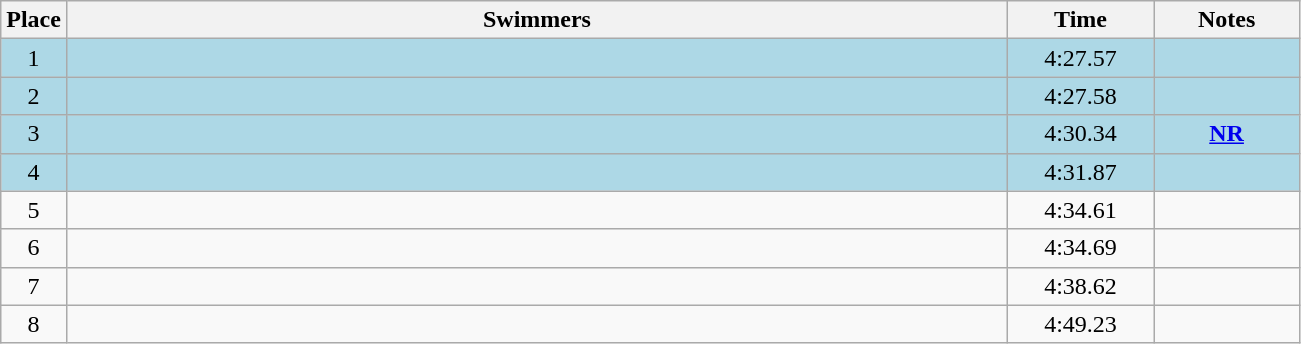<table class=wikitable style="text-align:center">
<tr>
<th>Place</th>
<th width=620>Swimmers</th>
<th width=90>Time</th>
<th width=90>Notes</th>
</tr>
<tr bgcolor=lightblue>
<td>1</td>
<td align=left></td>
<td>4:27.57</td>
<td></td>
</tr>
<tr bgcolor=lightblue>
<td>2</td>
<td align=left></td>
<td>4:27.58</td>
<td></td>
</tr>
<tr bgcolor=lightblue>
<td>3</td>
<td align=left></td>
<td>4:30.34</td>
<td><strong><a href='#'>NR</a></strong></td>
</tr>
<tr bgcolor=lightblue>
<td>4</td>
<td align=left></td>
<td>4:31.87</td>
<td></td>
</tr>
<tr>
<td>5</td>
<td align=left></td>
<td>4:34.61</td>
<td></td>
</tr>
<tr>
<td>6</td>
<td align=left></td>
<td>4:34.69</td>
<td></td>
</tr>
<tr>
<td>7</td>
<td align=left></td>
<td>4:38.62</td>
<td></td>
</tr>
<tr>
<td>8</td>
<td align=left></td>
<td>4:49.23</td>
<td></td>
</tr>
</table>
